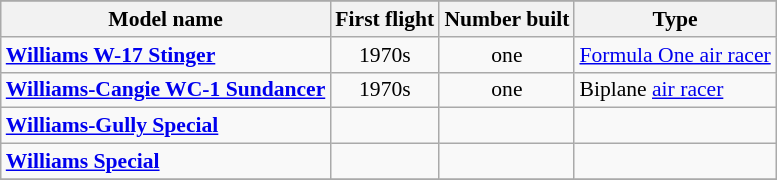<table class="wikitable" align=center style="font-size:90%;">
<tr>
</tr>
<tr style="background:#efefef;">
<th>Model name</th>
<th>First flight</th>
<th>Number built</th>
<th>Type</th>
</tr>
<tr>
<td align=left><strong><a href='#'>Williams W-17 Stinger</a></strong></td>
<td align=center>1970s</td>
<td align=center>one</td>
<td align=left><a href='#'>Formula One air racer</a></td>
</tr>
<tr>
<td align=left><strong><a href='#'>Williams-Cangie WC-1 Sundancer</a></strong></td>
<td align=center>1970s</td>
<td align=center>one</td>
<td align=left>Biplane <a href='#'>air racer</a></td>
</tr>
<tr>
<td align=left><strong><a href='#'>Williams-Gully Special</a></strong></td>
<td align=center></td>
<td align=center></td>
<td align=left></td>
</tr>
<tr>
<td align=left><strong><a href='#'>Williams Special</a></strong></td>
<td align=center></td>
<td align=center></td>
<td align=left></td>
</tr>
<tr>
</tr>
</table>
